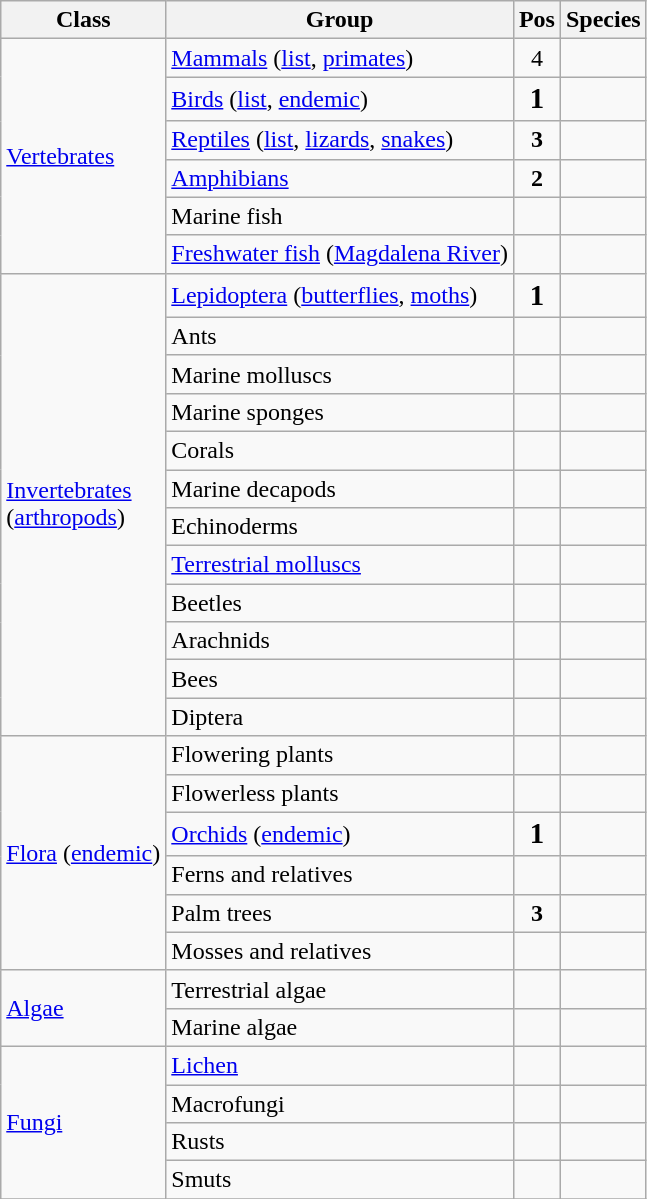<table class="wikitable sortable mw-collapsible">
<tr>
<th>Class</th>
<th>Group</th>
<th>Pos</th>
<th>Species</th>
</tr>
<tr>
<td rowspan=6><a href='#'>Vertebrates</a></td>
<td><a href='#'>Mammals</a> (<a href='#'>list</a>, <a href='#'>primates</a>)</td>
<td align=center>4</td>
<td></td>
</tr>
<tr>
<td><a href='#'>Birds</a> (<a href='#'>list</a>, <a href='#'>endemic</a>)</td>
<td align=center><big><strong>1</strong></big></td>
<td></td>
</tr>
<tr>
<td><a href='#'>Reptiles</a> (<a href='#'>list</a>, <a href='#'>lizards</a>, <a href='#'>snakes</a>)</td>
<td align=center><strong>3</strong></td>
<td></td>
</tr>
<tr>
<td><a href='#'>Amphibians</a></td>
<td align=center><strong>2</strong></td>
<td></td>
</tr>
<tr>
<td>Marine fish</td>
<td></td>
<td></td>
</tr>
<tr>
<td><a href='#'>Freshwater fish</a> (<a href='#'>Magdalena River</a>)</td>
<td></td>
<td></td>
</tr>
<tr>
<td rowspan=12><a href='#'>Invertebrates</a><br>(<a href='#'>arthropods</a>)</td>
<td><a href='#'>Lepidoptera</a> (<a href='#'>butterflies</a>, <a href='#'>moths</a>)</td>
<td align=center><strong><big>1</big></strong></td>
<td></td>
</tr>
<tr>
<td>Ants</td>
<td></td>
<td></td>
</tr>
<tr>
<td>Marine molluscs</td>
<td></td>
<td></td>
</tr>
<tr>
<td>Marine sponges</td>
<td></td>
<td></td>
</tr>
<tr>
<td>Corals</td>
<td></td>
<td></td>
</tr>
<tr>
<td>Marine decapods</td>
<td></td>
<td></td>
</tr>
<tr>
<td>Echinoderms</td>
<td></td>
<td></td>
</tr>
<tr>
<td><a href='#'>Terrestrial molluscs</a></td>
<td></td>
<td></td>
</tr>
<tr>
<td>Beetles</td>
<td></td>
<td></td>
</tr>
<tr>
<td>Arachnids</td>
<td></td>
<td></td>
</tr>
<tr>
<td>Bees</td>
<td></td>
<td></td>
</tr>
<tr>
<td>Diptera</td>
<td></td>
<td></td>
</tr>
<tr>
<td rowspan=6><a href='#'>Flora</a> (<a href='#'>endemic</a>)</td>
<td>Flowering plants</td>
<td></td>
<td></td>
</tr>
<tr>
<td>Flowerless plants</td>
<td></td>
<td></td>
</tr>
<tr>
<td><a href='#'>Orchids</a> (<a href='#'>endemic</a>)</td>
<td align=center><strong><big>1</big></strong></td>
<td></td>
</tr>
<tr>
<td>Ferns and relatives</td>
<td></td>
<td></td>
</tr>
<tr>
<td>Palm trees</td>
<td align=center><strong>3</strong></td>
<td></td>
</tr>
<tr>
<td>Mosses and relatives</td>
<td></td>
<td></td>
</tr>
<tr>
<td rowspan=2><a href='#'>Algae</a></td>
<td>Terrestrial algae</td>
<td></td>
<td></td>
</tr>
<tr>
<td>Marine algae</td>
<td></td>
<td></td>
</tr>
<tr>
<td rowspan=4><a href='#'>Fungi</a></td>
<td><a href='#'>Lichen</a></td>
<td></td>
<td></td>
</tr>
<tr>
<td>Macrofungi</td>
<td></td>
<td></td>
</tr>
<tr>
<td>Rusts</td>
<td></td>
<td></td>
</tr>
<tr>
<td>Smuts</td>
<td></td>
<td></td>
</tr>
<tr>
</tr>
</table>
